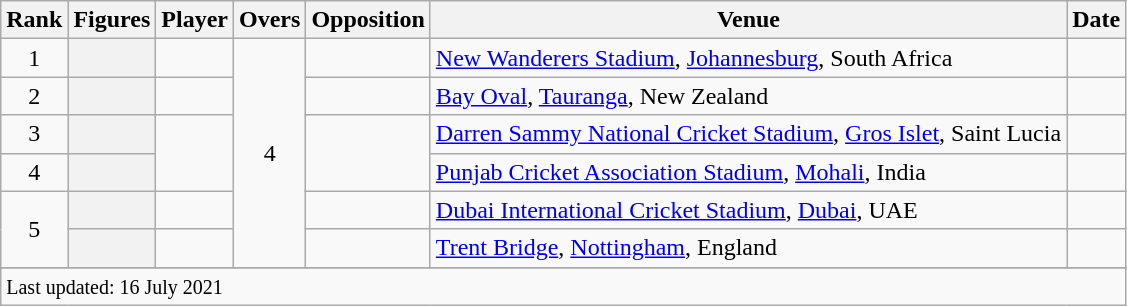<table class="wikitable plainrowheaders sortable">
<tr>
<th scope=col>Rank</th>
<th scope=col>Figures</th>
<th scope=col>Player</th>
<th scope=col>Overs</th>
<th scope=col>Opposition</th>
<th scope=col>Venue</th>
<th scope=col>Date</th>
</tr>
<tr>
<td align=center>1</td>
<th scope=row style=text-align:center;></th>
<td> </td>
<td align=center rowspan=6>4</td>
<td></td>
<td><a href='#'>New Wanderers Stadium</a>, <a href='#'>Johannesburg</a>, South Africa</td>
<td></td>
</tr>
<tr>
<td align=center>2</td>
<th scope=row style=text-align:center;></th>
<td> </td>
<td></td>
<td><a href='#'>Bay Oval</a>, <a href='#'>Tauranga</a>, New Zealand</td>
<td></td>
</tr>
<tr>
<td align=center>3</td>
<th scope=row style=text-align:center;></th>
<td rowspan=2></td>
<td rowspan=2></td>
<td><a href='#'>Darren Sammy National Cricket Stadium</a>, <a href='#'>Gros Islet</a>, Saint Lucia</td>
<td> </td>
</tr>
<tr>
<td align=center>4</td>
<th scope=row style=text-align:center;></th>
<td><a href='#'>Punjab Cricket Association Stadium</a>, <a href='#'>Mohali</a>, India</td>
<td> </td>
</tr>
<tr>
<td align=center rowspan=2>5</td>
<th scope=row style=text-align:center;></th>
<td></td>
<td></td>
<td><a href='#'>Dubai International Cricket Stadium</a>, <a href='#'>Dubai</a>, UAE</td>
<td></td>
</tr>
<tr>
<th scope=row style=text-align:center;></th>
<td></td>
<td></td>
<td><a href='#'>Trent Bridge</a>, <a href='#'>Nottingham</a>, England</td>
<td></td>
</tr>
<tr>
</tr>
<tr class=sortbottom>
<td colspan=7><small>Last updated: 16 July 2021</small></td>
</tr>
</table>
